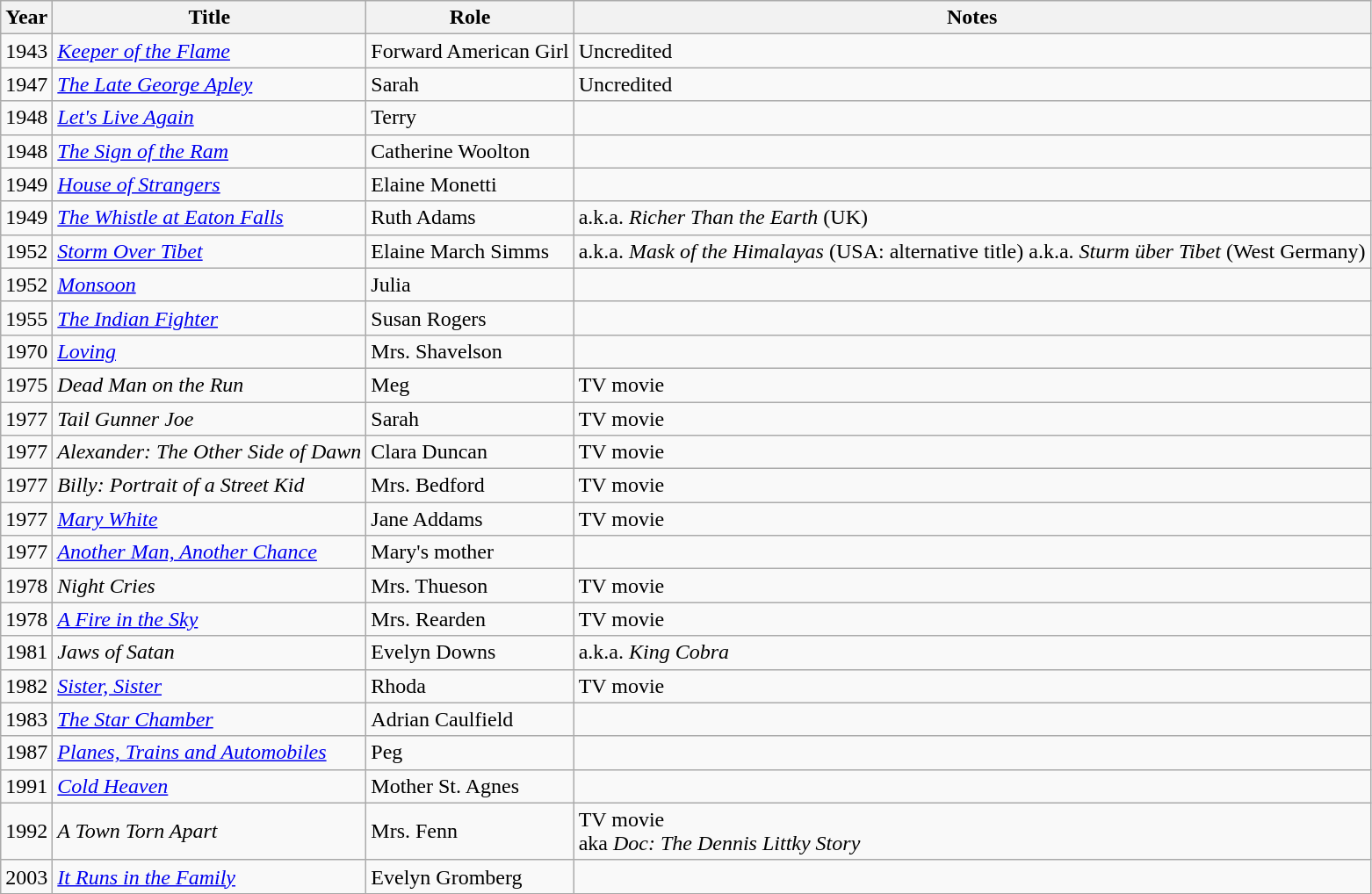<table class="wikitable sortable">
<tr>
<th>Year</th>
<th>Title</th>
<th>Role</th>
<th class="unsortable">Notes</th>
</tr>
<tr>
<td>1943</td>
<td><em><a href='#'>Keeper of the Flame</a></em></td>
<td>Forward American Girl</td>
<td>Uncredited</td>
</tr>
<tr>
<td>1947</td>
<td><em><a href='#'>The Late George Apley</a></em></td>
<td>Sarah</td>
<td>Uncredited</td>
</tr>
<tr>
<td>1948</td>
<td><em><a href='#'>Let's Live Again</a></em></td>
<td>Terry</td>
<td></td>
</tr>
<tr>
<td>1948</td>
<td><em><a href='#'>The Sign of the Ram</a></em></td>
<td>Catherine Woolton</td>
<td></td>
</tr>
<tr>
<td>1949</td>
<td><em><a href='#'>House of Strangers</a></em></td>
<td>Elaine Monetti</td>
<td></td>
</tr>
<tr>
<td>1949</td>
<td><em><a href='#'>The Whistle at Eaton Falls</a></em></td>
<td>Ruth Adams</td>
<td>a.k.a. <em>Richer Than the Earth</em> (UK)</td>
</tr>
<tr>
<td>1952</td>
<td><em><a href='#'>Storm Over Tibet</a></em></td>
<td>Elaine March Simms</td>
<td>a.k.a. <em>Mask of the Himalayas</em> (USA: alternative title) a.k.a. <em>Sturm über Tibet</em> (West Germany)</td>
</tr>
<tr>
<td>1952</td>
<td><em><a href='#'>Monsoon</a></em></td>
<td>Julia</td>
<td></td>
</tr>
<tr>
<td>1955</td>
<td><em><a href='#'>The Indian Fighter</a></em></td>
<td>Susan Rogers</td>
<td></td>
</tr>
<tr>
<td>1970</td>
<td><em><a href='#'>Loving</a></em></td>
<td>Mrs. Shavelson</td>
<td></td>
</tr>
<tr>
<td>1975</td>
<td><em>Dead Man on the Run</em></td>
<td>Meg</td>
<td>TV movie</td>
</tr>
<tr>
<td>1977</td>
<td><em>Tail Gunner Joe</em></td>
<td>Sarah</td>
<td>TV movie</td>
</tr>
<tr>
<td>1977</td>
<td><em>Alexander: The Other Side of Dawn</em></td>
<td>Clara Duncan</td>
<td>TV movie</td>
</tr>
<tr>
<td>1977</td>
<td><em>Billy: Portrait of a Street Kid</em></td>
<td>Mrs. Bedford</td>
<td>TV movie</td>
</tr>
<tr>
<td>1977</td>
<td><em><a href='#'>Mary White</a></em></td>
<td>Jane Addams</td>
<td>TV movie</td>
</tr>
<tr>
<td>1977</td>
<td><em><a href='#'>Another Man, Another Chance</a></em></td>
<td>Mary's mother</td>
<td></td>
</tr>
<tr>
<td>1978</td>
<td><em>Night Cries</em></td>
<td>Mrs. Thueson</td>
<td>TV movie</td>
</tr>
<tr>
<td>1978</td>
<td><em><a href='#'>A Fire in the Sky</a></em></td>
<td>Mrs. Rearden</td>
<td>TV movie</td>
</tr>
<tr>
<td>1981</td>
<td><em>Jaws of Satan</em></td>
<td>Evelyn Downs</td>
<td>a.k.a. <em>King Cobra</em></td>
</tr>
<tr>
<td>1982</td>
<td><em><a href='#'>Sister, Sister</a></em></td>
<td>Rhoda</td>
<td>TV movie</td>
</tr>
<tr>
<td>1983</td>
<td><em><a href='#'>The Star Chamber</a></em></td>
<td>Adrian Caulfield</td>
<td></td>
</tr>
<tr>
<td>1987</td>
<td><em><a href='#'>Planes, Trains and Automobiles</a></em></td>
<td>Peg</td>
<td></td>
</tr>
<tr>
<td>1991</td>
<td><em><a href='#'>Cold Heaven</a></em></td>
<td>Mother St. Agnes</td>
<td></td>
</tr>
<tr>
<td>1992</td>
<td><em>A Town Torn Apart</em></td>
<td>Mrs. Fenn</td>
<td>TV movie<br>aka <em>Doc: The Dennis Littky Story</em></td>
</tr>
<tr>
<td>2003</td>
<td><em><a href='#'>It Runs in the Family</a></em></td>
<td>Evelyn Gromberg</td>
<td></td>
</tr>
</table>
